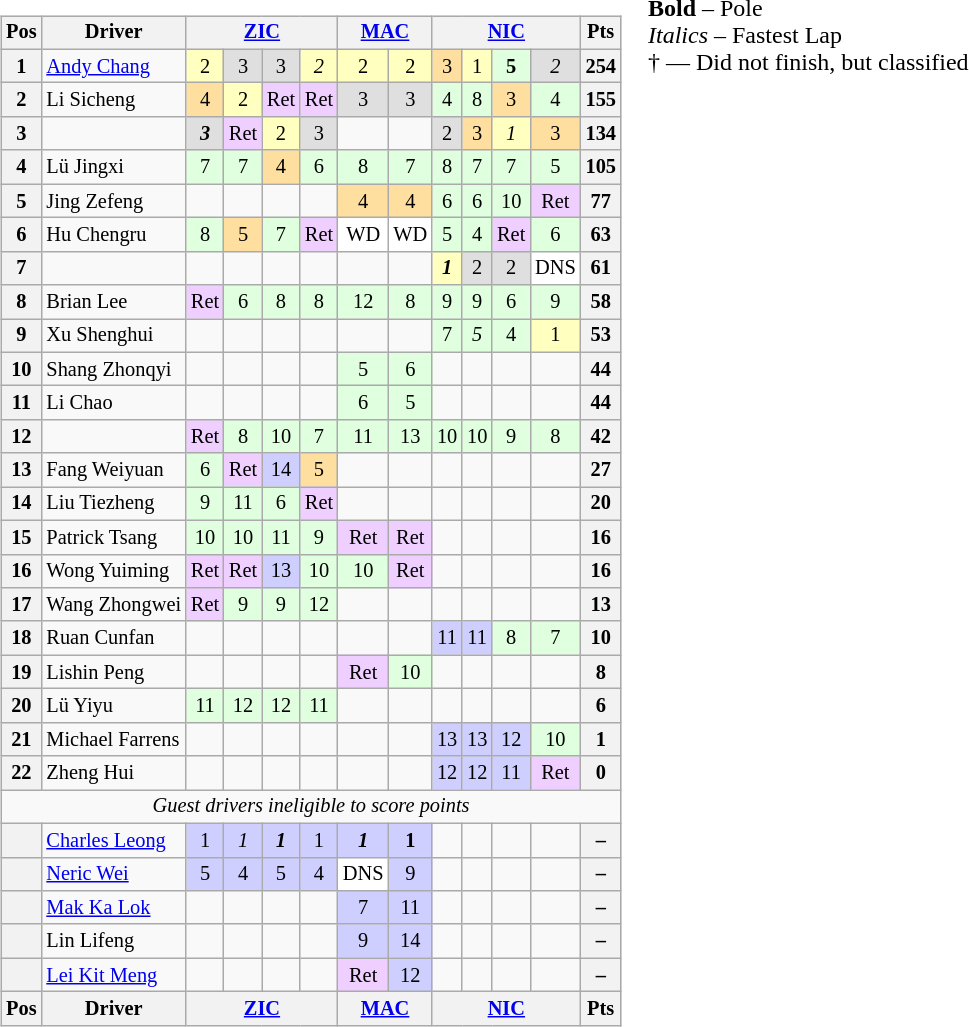<table>
<tr>
<td><br><table class="wikitable" style="font-size: 85%; text-align:center">
<tr>
<th>Pos</th>
<th>Driver</th>
<th colspan=4><a href='#'>ZIC</a></th>
<th colspan=2><a href='#'>MAC</a></th>
<th colspan=4><a href='#'>NIC</a></th>
<th>Pts</th>
</tr>
<tr>
<th>1</th>
<td style="text-align:left"> <a href='#'>Andy Chang</a></td>
<td style="background:#FFFFBF">2</td>
<td style="background:#DFDFDF">3</td>
<td style="background:#DFDFDF">3</td>
<td style="background:#FFFFBF"><em>2</em></td>
<td style="background:#FFFFBF">2</td>
<td style="background:#FFFFBF">2</td>
<td style="background:#FFDF9F">3</td>
<td style="background:#FFFFBF">1</td>
<td style="background:#DFFFDF"><strong>5</strong></td>
<td style="background:#DFDFDF"><em>2</em></td>
<th>254</th>
</tr>
<tr>
<th>2</th>
<td style="text-align:left"> Li Sicheng</td>
<td style="background:#FFDF9F">4</td>
<td style="background:#FFFFBF">2</td>
<td style="background:#EFCFFF">Ret</td>
<td style="background:#EFCFFF">Ret</td>
<td style="background:#DFDFDF">3</td>
<td style="background:#DFDFDF">3</td>
<td style="background:#DFFFDF">4</td>
<td style="background:#DFFFDF">8</td>
<td style="background:#FFDF9F">3</td>
<td style="background:#DFFFDF">4</td>
<th>155</th>
</tr>
<tr>
<th>3</th>
<td style="text-align:left"> </td>
<td style="background:#DFDFDF"><strong><em>3</em></strong></td>
<td style="background:#EFCFFF">Ret</td>
<td style="background:#FFFFBF">2</td>
<td style="background:#DFDFDF">3</td>
<td></td>
<td></td>
<td style="background:#DFDFDF">2</td>
<td style="background:#FFDF9F">3</td>
<td style="background:#FFFFBF"><em>1</em></td>
<td style="background:#FFDF9F">3</td>
<th>134</th>
</tr>
<tr>
<th>4</th>
<td style="text-align:left"> Lü Jingxi</td>
<td style="background:#DFFFDF">7</td>
<td style="background:#DFFFDF">7</td>
<td style="background:#FFDF9F">4</td>
<td style="background:#DFFFDF">6</td>
<td style="background:#DFFFDF">8</td>
<td style="background:#DFFFDF">7</td>
<td style="background:#DFFFDF">8</td>
<td style="background:#DFFFDF">7</td>
<td style="background:#DFFFDF">7</td>
<td style="background:#DFFFDF">5</td>
<th>105</th>
</tr>
<tr>
<th>5</th>
<td style="text-align:left"> Jing Zefeng</td>
<td></td>
<td></td>
<td></td>
<td></td>
<td style="background:#FFDF9F">4</td>
<td style="background:#FFDF9F">4</td>
<td style="background:#DFFFDF">6</td>
<td style="background:#DFFFDF">6</td>
<td style="background:#DFFFDF">10</td>
<td style="background:#EFCFFF">Ret</td>
<th>77</th>
</tr>
<tr>
<th>6</th>
<td style="text-align:left"> Hu Chengru</td>
<td style="background:#DFFFDF">8</td>
<td style="background:#FFDF9F">5</td>
<td style="background:#DFFFDF">7</td>
<td style="background:#EFCFFF">Ret</td>
<td style="background:#FFFFFF">WD</td>
<td style="background:#FFFFFF">WD</td>
<td style="background:#DFFFDF">5</td>
<td style="background:#DFFFDF">4</td>
<td style="background:#EFCFFF">Ret</td>
<td style="background:#DFFFDF">6</td>
<th>63</th>
</tr>
<tr>
<th>7</th>
<td style="text-align:left"> </td>
<td></td>
<td></td>
<td></td>
<td></td>
<td></td>
<td></td>
<td style="background:#FFFFBF"><strong><em>1</em></strong></td>
<td style="background:#DFDFDF">2</td>
<td style="background:#DFDFDF">2</td>
<td style="background:#FFFFFF">DNS</td>
<th>61</th>
</tr>
<tr>
<th>8</th>
<td style="text-align:left"> Brian Lee</td>
<td style="background:#EFCFFF">Ret</td>
<td style="background:#DFFFDF">6</td>
<td style="background:#DFFFDF">8</td>
<td style="background:#DFFFDF">8</td>
<td style="background:#DFFFDF">12</td>
<td style="background:#DFFFDF">8</td>
<td style="background:#DFFFDF">9</td>
<td style="background:#DFFFDF">9</td>
<td style="background:#DFFFDF">6</td>
<td style="background:#DFFFDF">9</td>
<th>58</th>
</tr>
<tr>
<th>9</th>
<td style="text-align:left"> Xu Shenghui</td>
<td></td>
<td></td>
<td></td>
<td></td>
<td></td>
<td></td>
<td style="background:#DFFFDF">7</td>
<td style="background:#DFFFDF"><em>5</em></td>
<td style="background:#DFFFDF">4</td>
<td style="background:#FFFFBF">1</td>
<th>53</th>
</tr>
<tr>
<th>10</th>
<td style="text-align:left"> Shang Zhonqyi</td>
<td></td>
<td></td>
<td></td>
<td></td>
<td style="background:#DFFFDF">5</td>
<td style="background:#DFFFDF">6</td>
<td></td>
<td></td>
<td></td>
<td></td>
<th>44</th>
</tr>
<tr>
<th>11</th>
<td style="text-align:left"> Li Chao</td>
<td></td>
<td></td>
<td></td>
<td></td>
<td style="background:#DFFFDF">6</td>
<td style="background:#DFFFDF">5</td>
<td></td>
<td></td>
<td></td>
<td></td>
<th>44</th>
</tr>
<tr>
<th>12</th>
<td style="text-align:left"> </td>
<td style="background:#EFCFFF">Ret</td>
<td style="background:#DFFFDF">8</td>
<td style="background:#DFFFDF">10</td>
<td style="background:#DFFFDF">7</td>
<td style="background:#DFFFDF">11</td>
<td style="background:#DFFFDF">13</td>
<td style="background:#DFFFDF">10</td>
<td style="background:#DFFFDF">10</td>
<td style="background:#DFFFDF">9</td>
<td style="background:#DFFFDF">8</td>
<th>42</th>
</tr>
<tr>
<th>13</th>
<td style="text-align:left"> Fang Weiyuan</td>
<td style="background:#DFFFDF">6</td>
<td style="background:#EFCFFF">Ret</td>
<td style="background:#CFCFFF">14</td>
<td style="background:#FFDF9F">5</td>
<td></td>
<td></td>
<td></td>
<td></td>
<td></td>
<td></td>
<th>27</th>
</tr>
<tr>
<th>14</th>
<td style="text-align:left"> Liu Tiezheng</td>
<td style="background:#DFFFDF">9</td>
<td style="background:#DFFFDF">11</td>
<td style="background:#DFFFDF">6</td>
<td style="background:#EFCFFF">Ret</td>
<td></td>
<td></td>
<td></td>
<td></td>
<td></td>
<td></td>
<th>20</th>
</tr>
<tr>
<th>15</th>
<td style="text-align:left"> Patrick Tsang</td>
<td style="background:#DFFFDF">10</td>
<td style="background:#DFFFDF">10</td>
<td style="background:#DFFFDF">11</td>
<td style="background:#DFFFDF">9</td>
<td style="background:#EFCFFF">Ret</td>
<td style="background:#EFCFFF">Ret</td>
<td></td>
<td></td>
<td></td>
<td></td>
<th>16</th>
</tr>
<tr>
<th>16</th>
<td style="text-align:left"> Wong Yuiming</td>
<td style="background:#EFCFFF">Ret</td>
<td style="background:#EFCFFF">Ret</td>
<td style="background:#CFCFFF">13</td>
<td style="background:#DFFFDF">10</td>
<td style="background:#DFFFDF">10</td>
<td style="background:#EFCFFF">Ret</td>
<td></td>
<td></td>
<td></td>
<td></td>
<th>16</th>
</tr>
<tr>
<th>17</th>
<td style="text-align:left" nowrap> Wang Zhongwei</td>
<td style="background:#EFCFFF">Ret</td>
<td style="background:#DFFFDF">9</td>
<td style="background:#DFFFDF">9</td>
<td style="background:#DFFFDF">12</td>
<td></td>
<td></td>
<td></td>
<td></td>
<td></td>
<td></td>
<th>13</th>
</tr>
<tr>
<th>18</th>
<td style="text-align:left"> Ruan Cunfan</td>
<td></td>
<td></td>
<td></td>
<td></td>
<td></td>
<td></td>
<td style="background:#CFCFFF">11</td>
<td style="background:#CFCFFF">11</td>
<td style="background:#DFFFDF">8</td>
<td style="background:#DFFFDF">7</td>
<th>10</th>
</tr>
<tr>
<th>19</th>
<td style="text-align:left"> Lishin Peng</td>
<td></td>
<td></td>
<td></td>
<td></td>
<td style="background:#EFCFFF">Ret</td>
<td style="background:#DFFFDF">10</td>
<td></td>
<td></td>
<td></td>
<td></td>
<th>8</th>
</tr>
<tr>
<th>20</th>
<td style="text-align:left"> Lü Yiyu</td>
<td style="background:#DFFFDF">11</td>
<td style="background:#DFFFDF">12</td>
<td style="background:#DFFFDF">12</td>
<td style="background:#DFFFDF">11</td>
<td></td>
<td></td>
<td></td>
<td></td>
<td></td>
<td></td>
<th>6</th>
</tr>
<tr>
<th>21</th>
<td style="text-align:left"> Michael Farrens</td>
<td></td>
<td></td>
<td></td>
<td></td>
<td></td>
<td></td>
<td style="background:#CFCFFF">13</td>
<td style="background:#CFCFFF">13</td>
<td style="background:#CFCFFF">12</td>
<td style="background:#DFFFDF">10</td>
<th>1</th>
</tr>
<tr>
<th>22</th>
<td style="text-align:left"> Zheng Hui</td>
<td></td>
<td></td>
<td></td>
<td></td>
<td></td>
<td></td>
<td style="background:#CFCFFF">12</td>
<td style="background:#CFCFFF">12</td>
<td style="background:#CFCFFF">11</td>
<td style="background:#EFCFFF">Ret</td>
<th>0</th>
</tr>
<tr>
<td colspan=13><em>Guest drivers ineligible to score points</em></td>
</tr>
<tr>
<th></th>
<td style="text-align:left"> <a href='#'>Charles Leong</a></td>
<td style="background:#CFCFFF">1</td>
<td style="background:#CFCFFF"><em>1</em></td>
<td style="background:#CFCFFF"><strong><em>1</em></strong></td>
<td style="background:#CFCFFF">1</td>
<td style="background:#CFCFFF"><strong><em>1</em></strong></td>
<td style="background:#CFCFFF"><strong>1</strong></td>
<td></td>
<td></td>
<td></td>
<td></td>
<th>–</th>
</tr>
<tr>
<th></th>
<td style="text-align:left"> <a href='#'>Neric Wei</a></td>
<td style="background:#CFCFFF">5</td>
<td style="background:#CFCFFF">4</td>
<td style="background:#CFCFFF">5</td>
<td style="background:#CFCFFF">4</td>
<td style="background:#FFFFFF">DNS</td>
<td style="background:#CFCFFF">9</td>
<td></td>
<td></td>
<td></td>
<td></td>
<th>–</th>
</tr>
<tr>
<th></th>
<td style="text-align:left"> <a href='#'>Mak Ka Lok</a></td>
<td></td>
<td></td>
<td></td>
<td></td>
<td style="background:#CFCFFF">7</td>
<td style="background:#CFCFFF">11</td>
<td></td>
<td></td>
<td></td>
<td></td>
<th>–</th>
</tr>
<tr>
<th></th>
<td style="text-align:left"> Lin Lifeng</td>
<td></td>
<td></td>
<td></td>
<td></td>
<td style="background:#CFCFFF">9</td>
<td style="background:#CFCFFF">14</td>
<td></td>
<td></td>
<td></td>
<td></td>
<th>–</th>
</tr>
<tr>
<th></th>
<td style="text-align:left"> <a href='#'>Lei Kit Meng</a></td>
<td></td>
<td></td>
<td></td>
<td></td>
<td style="background:#EFCFFF">Ret</td>
<td style="background:#CFCFFF">12</td>
<td></td>
<td></td>
<td></td>
<td></td>
<th>–</th>
</tr>
<tr>
<th>Pos</th>
<th>Driver</th>
<th colspan=4><a href='#'>ZIC</a></th>
<th colspan=2><a href='#'>MAC</a></th>
<th colspan=4><a href='#'>NIC</a></th>
<th>Pts</th>
</tr>
</table>
</td>
<td style="vertical-align:top"><br>
<span><strong>Bold</strong> – Pole<br><em>Italics</em> – Fastest Lap<br>† — Did not finish, but classified</span></td>
</tr>
</table>
